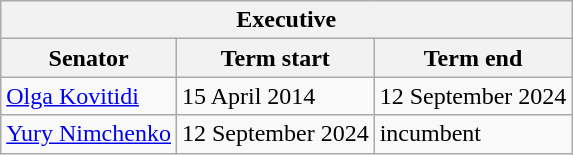<table class="wikitable sortable">
<tr>
<th colspan=3>Executive</th>
</tr>
<tr>
<th>Senator</th>
<th>Term start</th>
<th>Term end</th>
</tr>
<tr>
<td><a href='#'>Olga Kovitidi</a></td>
<td>15 April 2014</td>
<td>12 September 2024</td>
</tr>
<tr>
<td><a href='#'>Yury Nimchenko</a></td>
<td>12 September 2024</td>
<td>incumbent</td>
</tr>
</table>
